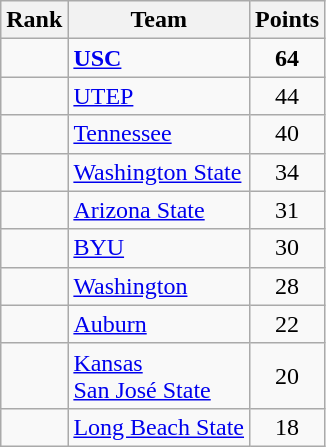<table class="wikitable sortable" style="text-align:center">
<tr>
<th>Rank</th>
<th>Team</th>
<th>Points</th>
</tr>
<tr>
<td></td>
<td align="left"><strong><a href='#'>USC</a></strong></td>
<td><strong>64</strong></td>
</tr>
<tr>
<td></td>
<td align="left"><a href='#'>UTEP</a></td>
<td>44</td>
</tr>
<tr>
<td></td>
<td align="left"><a href='#'>Tennessee</a></td>
<td>40</td>
</tr>
<tr>
<td></td>
<td align="left"><a href='#'>Washington State</a></td>
<td>34</td>
</tr>
<tr>
<td></td>
<td align="left"><a href='#'>Arizona State</a></td>
<td>31</td>
</tr>
<tr>
<td></td>
<td align="left"><a href='#'>BYU</a></td>
<td>30</td>
</tr>
<tr>
<td></td>
<td align="left"><a href='#'>Washington</a></td>
<td>28</td>
</tr>
<tr>
<td></td>
<td align="left"><a href='#'>Auburn</a></td>
<td>22</td>
</tr>
<tr>
<td></td>
<td align="left"><a href='#'>Kansas</a><br><a href='#'>San José State</a></td>
<td>20</td>
</tr>
<tr>
<td></td>
<td align="left"><a href='#'>Long Beach State</a></td>
<td>18</td>
</tr>
</table>
